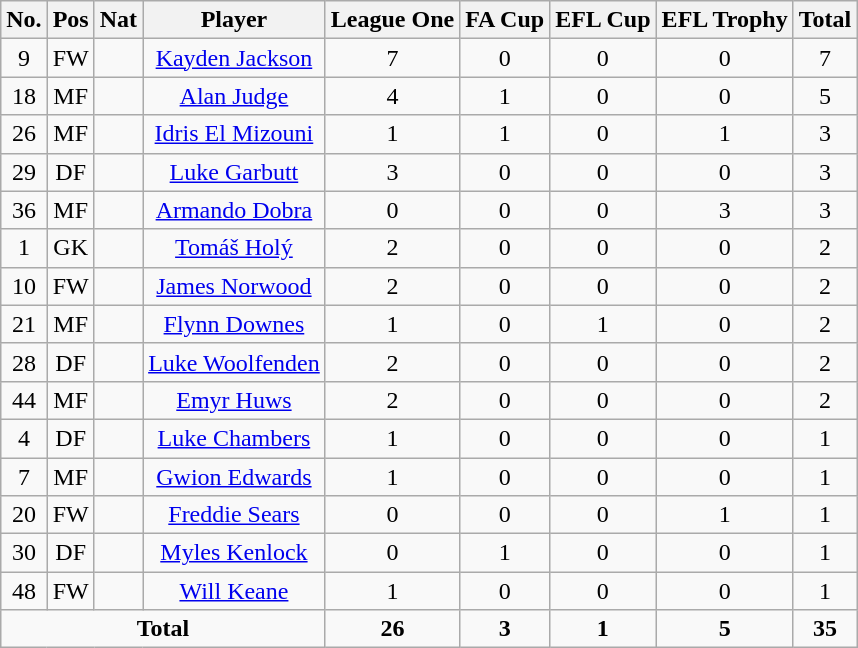<table class="wikitable" style="text-align:center">
<tr>
<th width=0%>No.</th>
<th width=0%>Pos</th>
<th width=0%>Nat</th>
<th width=0%>Player</th>
<th width=0%>League One</th>
<th width=0%>FA Cup</th>
<th width=0%>EFL Cup</th>
<th width=0%>EFL Trophy</th>
<th width=0%>Total</th>
</tr>
<tr>
<td>9</td>
<td>FW</td>
<td align="left"></td>
<td><a href='#'>Kayden Jackson</a></td>
<td>7</td>
<td>0</td>
<td>0</td>
<td>0</td>
<td>7</td>
</tr>
<tr>
<td>18</td>
<td>MF</td>
<td align="left"></td>
<td><a href='#'>Alan Judge</a></td>
<td>4</td>
<td>1</td>
<td>0</td>
<td>0</td>
<td>5</td>
</tr>
<tr>
<td>26</td>
<td>MF</td>
<td align="left"></td>
<td><a href='#'>Idris El Mizouni</a></td>
<td>1</td>
<td>1</td>
<td>0</td>
<td>1</td>
<td>3</td>
</tr>
<tr>
<td>29</td>
<td>DF</td>
<td align="left"></td>
<td><a href='#'>Luke Garbutt</a></td>
<td>3</td>
<td>0</td>
<td>0</td>
<td>0</td>
<td>3</td>
</tr>
<tr>
<td>36</td>
<td>MF</td>
<td align="left"></td>
<td><a href='#'>Armando Dobra</a></td>
<td>0</td>
<td>0</td>
<td>0</td>
<td>3</td>
<td>3</td>
</tr>
<tr>
<td>1</td>
<td>GK</td>
<td align="left"></td>
<td><a href='#'>Tomáš Holý</a></td>
<td>2</td>
<td>0</td>
<td>0</td>
<td>0</td>
<td>2</td>
</tr>
<tr>
<td>10</td>
<td>FW</td>
<td align="left"></td>
<td><a href='#'>James Norwood</a></td>
<td>2</td>
<td>0</td>
<td>0</td>
<td>0</td>
<td>2</td>
</tr>
<tr>
<td>21</td>
<td>MF</td>
<td align="left"></td>
<td><a href='#'>Flynn Downes</a></td>
<td>1</td>
<td>0</td>
<td>1</td>
<td>0</td>
<td>2</td>
</tr>
<tr>
<td>28</td>
<td>DF</td>
<td align="left"></td>
<td><a href='#'>Luke Woolfenden</a></td>
<td>2</td>
<td>0</td>
<td>0</td>
<td>0</td>
<td>2</td>
</tr>
<tr>
<td>44</td>
<td>MF</td>
<td align="left"></td>
<td><a href='#'>Emyr Huws</a></td>
<td>2</td>
<td>0</td>
<td>0</td>
<td>0</td>
<td>2</td>
</tr>
<tr>
<td>4</td>
<td>DF</td>
<td align="left"></td>
<td><a href='#'>Luke Chambers</a></td>
<td>1</td>
<td>0</td>
<td>0</td>
<td>0</td>
<td>1</td>
</tr>
<tr>
<td>7</td>
<td>MF</td>
<td align="left"></td>
<td><a href='#'>Gwion Edwards</a></td>
<td>1</td>
<td>0</td>
<td>0</td>
<td>0</td>
<td>1</td>
</tr>
<tr>
<td>20</td>
<td>FW</td>
<td align="left"></td>
<td><a href='#'>Freddie Sears</a></td>
<td>0</td>
<td>0</td>
<td>0</td>
<td>1</td>
<td>1</td>
</tr>
<tr>
<td>30</td>
<td>DF</td>
<td align="left"></td>
<td><a href='#'>Myles Kenlock</a></td>
<td>0</td>
<td>1</td>
<td>0</td>
<td>0</td>
<td>1</td>
</tr>
<tr>
<td>48</td>
<td>FW</td>
<td align="left"></td>
<td><a href='#'>Will Keane</a></td>
<td>1</td>
<td>0</td>
<td>0</td>
<td>0</td>
<td>1</td>
</tr>
<tr>
<td colspan=4><strong>Total</strong></td>
<td><strong>26</strong></td>
<td><strong>3</strong></td>
<td><strong>1</strong></td>
<td><strong>5</strong></td>
<td><strong>35</strong></td>
</tr>
</table>
